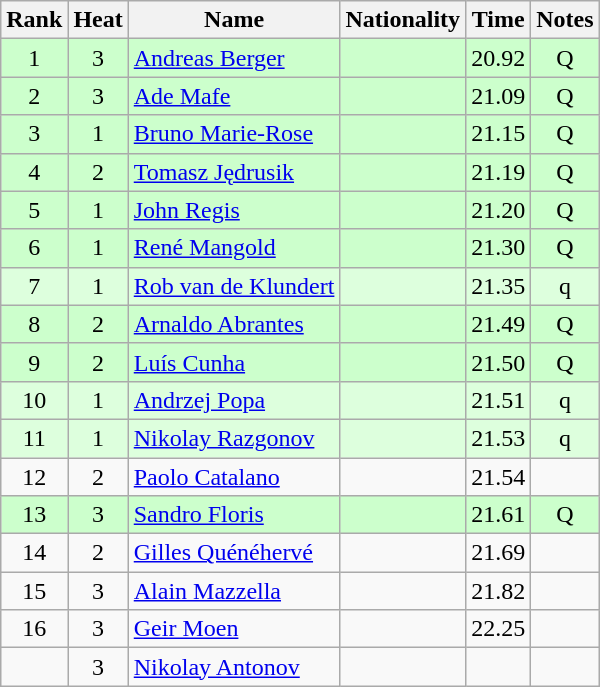<table class="wikitable sortable" style="text-align:center">
<tr>
<th>Rank</th>
<th>Heat</th>
<th>Name</th>
<th>Nationality</th>
<th>Time</th>
<th>Notes</th>
</tr>
<tr bgcolor=ccffcc>
<td>1</td>
<td>3</td>
<td align="left"><a href='#'>Andreas Berger</a></td>
<td align=left></td>
<td>20.92</td>
<td>Q</td>
</tr>
<tr bgcolor=ccffcc>
<td>2</td>
<td>3</td>
<td align="left"><a href='#'>Ade Mafe</a></td>
<td align=left></td>
<td>21.09</td>
<td>Q</td>
</tr>
<tr bgcolor=ccffcc>
<td>3</td>
<td>1</td>
<td align="left"><a href='#'>Bruno Marie-Rose</a></td>
<td align=left></td>
<td>21.15</td>
<td>Q</td>
</tr>
<tr bgcolor=ccffcc>
<td>4</td>
<td>2</td>
<td align="left"><a href='#'>Tomasz Jędrusik</a></td>
<td align=left></td>
<td>21.19</td>
<td>Q</td>
</tr>
<tr bgcolor=ccffcc>
<td>5</td>
<td>1</td>
<td align="left"><a href='#'>John Regis</a></td>
<td align=left></td>
<td>21.20</td>
<td>Q</td>
</tr>
<tr bgcolor=ccffcc>
<td>6</td>
<td>1</td>
<td align="left"><a href='#'>René Mangold</a></td>
<td align=left></td>
<td>21.30</td>
<td>Q</td>
</tr>
<tr bgcolor=ddffdd>
<td>7</td>
<td>1</td>
<td align="left"><a href='#'>Rob van de Klundert</a></td>
<td align=left></td>
<td>21.35</td>
<td>q</td>
</tr>
<tr bgcolor=ccffcc>
<td>8</td>
<td>2</td>
<td align="left"><a href='#'>Arnaldo Abrantes</a></td>
<td align=left></td>
<td>21.49</td>
<td>Q</td>
</tr>
<tr bgcolor=ccffcc>
<td>9</td>
<td>2</td>
<td align="left"><a href='#'>Luís Cunha</a></td>
<td align=left></td>
<td>21.50</td>
<td>Q</td>
</tr>
<tr bgcolor=ddffdd>
<td>10</td>
<td>1</td>
<td align="left"><a href='#'>Andrzej Popa</a></td>
<td align=left></td>
<td>21.51</td>
<td>q</td>
</tr>
<tr bgcolor=ddffdd>
<td>11</td>
<td>1</td>
<td align="left"><a href='#'>Nikolay Razgonov</a></td>
<td align=left></td>
<td>21.53</td>
<td>q</td>
</tr>
<tr>
<td>12</td>
<td>2</td>
<td align="left"><a href='#'>Paolo Catalano</a></td>
<td align=left></td>
<td>21.54</td>
<td></td>
</tr>
<tr bgcolor=ccffcc>
<td>13</td>
<td>3</td>
<td align="left"><a href='#'>Sandro Floris</a></td>
<td align=left></td>
<td>21.61</td>
<td>Q</td>
</tr>
<tr>
<td>14</td>
<td>2</td>
<td align="left"><a href='#'>Gilles Quénéhervé</a></td>
<td align=left></td>
<td>21.69</td>
<td></td>
</tr>
<tr>
<td>15</td>
<td>3</td>
<td align="left"><a href='#'>Alain Mazzella</a></td>
<td align=left></td>
<td>21.82</td>
<td></td>
</tr>
<tr>
<td>16</td>
<td>3</td>
<td align="left"><a href='#'>Geir Moen</a></td>
<td align=left></td>
<td>22.25</td>
<td></td>
</tr>
<tr>
<td></td>
<td>3</td>
<td align="left"><a href='#'>Nikolay Antonov</a></td>
<td align=left></td>
<td></td>
<td></td>
</tr>
</table>
